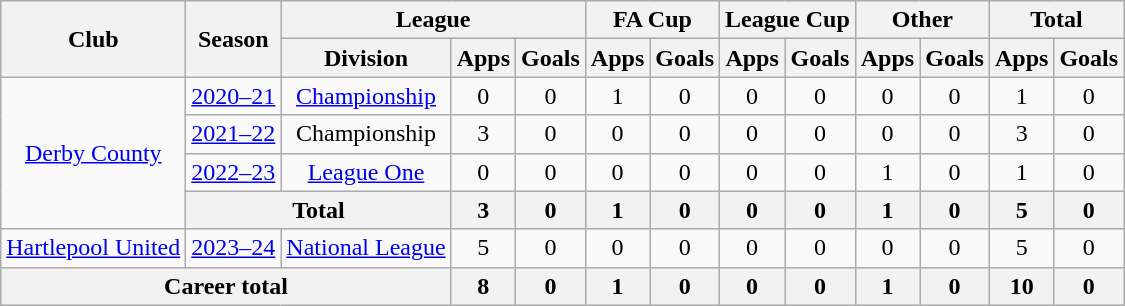<table class="wikitable" style="text-align:center">
<tr>
<th rowspan="2">Club</th>
<th rowspan="2">Season</th>
<th colspan="3">League</th>
<th colspan="2">FA Cup</th>
<th colspan="2">League Cup</th>
<th colspan="2">Other</th>
<th colspan="2">Total</th>
</tr>
<tr>
<th>Division</th>
<th>Apps</th>
<th>Goals</th>
<th>Apps</th>
<th>Goals</th>
<th>Apps</th>
<th>Goals</th>
<th>Apps</th>
<th>Goals</th>
<th>Apps</th>
<th>Goals</th>
</tr>
<tr>
<td rowspan="4"><a href='#'>Derby County</a></td>
<td><a href='#'>2020–21</a></td>
<td><a href='#'>Championship</a></td>
<td>0</td>
<td>0</td>
<td>1</td>
<td>0</td>
<td>0</td>
<td>0</td>
<td>0</td>
<td>0</td>
<td>1</td>
<td>0</td>
</tr>
<tr>
<td><a href='#'>2021–22</a></td>
<td>Championship</td>
<td>3</td>
<td>0</td>
<td>0</td>
<td>0</td>
<td>0</td>
<td>0</td>
<td>0</td>
<td>0</td>
<td>3</td>
<td>0</td>
</tr>
<tr>
<td><a href='#'>2022–23</a></td>
<td><a href='#'>League One</a></td>
<td>0</td>
<td>0</td>
<td>0</td>
<td>0</td>
<td>0</td>
<td>0</td>
<td>1</td>
<td>0</td>
<td>1</td>
<td>0</td>
</tr>
<tr>
<th colspan="2">Total</th>
<th>3</th>
<th>0</th>
<th>1</th>
<th>0</th>
<th>0</th>
<th>0</th>
<th>1</th>
<th>0</th>
<th>5</th>
<th>0</th>
</tr>
<tr>
<td><a href='#'>Hartlepool United</a></td>
<td><a href='#'>2023–24</a></td>
<td><a href='#'>National League</a></td>
<td>5</td>
<td>0</td>
<td>0</td>
<td>0</td>
<td>0</td>
<td>0</td>
<td>0</td>
<td>0</td>
<td>5</td>
<td>0</td>
</tr>
<tr>
<th colspan="3">Career total</th>
<th>8</th>
<th>0</th>
<th>1</th>
<th>0</th>
<th>0</th>
<th>0</th>
<th>1</th>
<th>0</th>
<th>10</th>
<th>0</th>
</tr>
</table>
